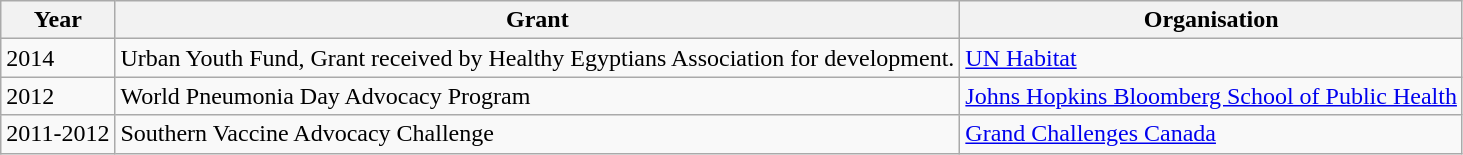<table class="wikitable">
<tr>
<th><strong>Year</strong></th>
<th>Grant</th>
<th>Organisation</th>
</tr>
<tr>
<td>2014</td>
<td>Urban Youth Fund, Grant received by Healthy Egyptians Association for development.</td>
<td><a href='#'>UN Habitat</a></td>
</tr>
<tr>
<td>2012</td>
<td>World Pneumonia Day Advocacy Program</td>
<td><a href='#'>Johns Hopkins Bloomberg School of Public Health</a></td>
</tr>
<tr>
<td>2011-2012</td>
<td>Southern Vaccine Advocacy Challenge</td>
<td><a href='#'>Grand Challenges Canada</a></td>
</tr>
</table>
